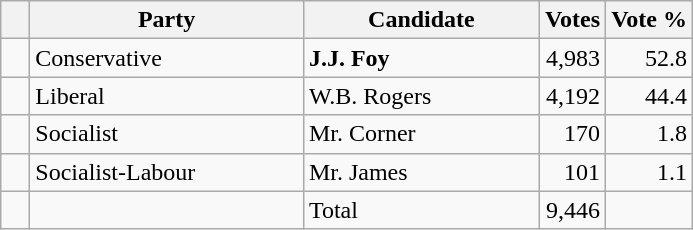<table class="wikitable">
<tr>
<th></th>
<th scope="col" width="175">Party</th>
<th scope="col" width="150">Candidate</th>
<th>Votes</th>
<th>Vote %</th>
</tr>
<tr>
<td>   </td>
<td>Conservative</td>
<td><strong>J.J. Foy</strong></td>
<td align=right>4,983</td>
<td align=right>52.8</td>
</tr>
<tr>
<td>   </td>
<td>Liberal</td>
<td>W.B. Rogers</td>
<td align=right>4,192</td>
<td align=right>44.4</td>
</tr>
<tr>
<td>   </td>
<td>Socialist</td>
<td>Mr. Corner</td>
<td align=right>170</td>
<td align=right>1.8</td>
</tr>
<tr>
<td>   </td>
<td>Socialist-Labour</td>
<td>Mr. James</td>
<td align=right>101</td>
<td align=right>1.1</td>
</tr>
<tr>
<td></td>
<td></td>
<td>Total</td>
<td align=right>9,446</td>
<td></td>
</tr>
</table>
